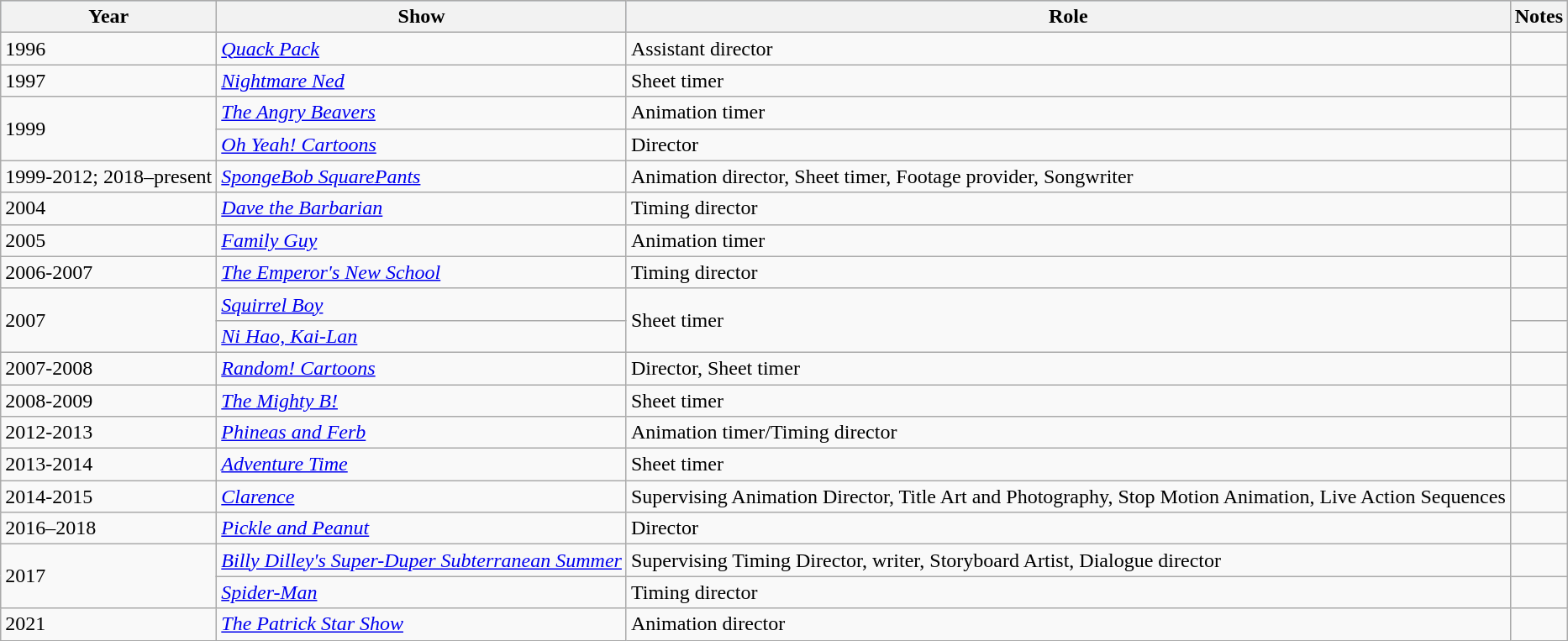<table class="wikitable">
<tr style="background:#b0c4de; text-align:center;">
<th>Year</th>
<th>Show</th>
<th>Role</th>
<th>Notes</th>
</tr>
<tr>
<td>1996</td>
<td><em><a href='#'>Quack Pack</a></em></td>
<td>Assistant director</td>
<td></td>
</tr>
<tr>
<td>1997</td>
<td><em><a href='#'>Nightmare Ned</a></em></td>
<td>Sheet timer</td>
<td></td>
</tr>
<tr>
<td rowspan=2>1999</td>
<td><em><a href='#'>The Angry Beavers</a></em></td>
<td>Animation timer</td>
<td></td>
</tr>
<tr>
<td><em><a href='#'>Oh Yeah! Cartoons</a></em></td>
<td>Director</td>
<td></td>
</tr>
<tr>
<td>1999-2012; 2018–present</td>
<td><em><a href='#'>SpongeBob SquarePants</a></em></td>
<td>Animation director, Sheet timer, Footage provider, Songwriter</td>
<td></td>
</tr>
<tr>
<td>2004</td>
<td><em><a href='#'>Dave the Barbarian</a></em></td>
<td>Timing director</td>
<td></td>
</tr>
<tr>
<td>2005</td>
<td><em><a href='#'>Family Guy</a></em></td>
<td>Animation timer</td>
<td></td>
</tr>
<tr>
<td>2006-2007</td>
<td><em><a href='#'>The Emperor's New School</a></em></td>
<td>Timing director</td>
<td></td>
</tr>
<tr>
<td rowspan=2>2007</td>
<td><em><a href='#'>Squirrel Boy</a></em></td>
<td rowspan="2">Sheet timer</td>
<td></td>
</tr>
<tr>
<td><em><a href='#'>Ni Hao, Kai-Lan</a></em></td>
<td></td>
</tr>
<tr>
<td>2007-2008</td>
<td><em><a href='#'>Random! Cartoons</a></em></td>
<td>Director, Sheet timer</td>
<td></td>
</tr>
<tr>
<td>2008-2009</td>
<td><em><a href='#'>The Mighty B!</a></em></td>
<td>Sheet timer</td>
<td></td>
</tr>
<tr>
<td>2012-2013</td>
<td><em><a href='#'>Phineas and Ferb</a></em></td>
<td>Animation timer/Timing director</td>
<td></td>
</tr>
<tr>
<td>2013-2014</td>
<td><em><a href='#'>Adventure Time</a></em></td>
<td>Sheet timer</td>
<td></td>
</tr>
<tr>
<td>2014-2015</td>
<td><em><a href='#'>Clarence</a></em></td>
<td>Supervising Animation Director, Title Art and Photography, Stop Motion Animation, Live Action Sequences</td>
<td></td>
</tr>
<tr>
<td>2016–2018</td>
<td><em><a href='#'>Pickle and Peanut</a></em></td>
<td>Director</td>
<td></td>
</tr>
<tr>
<td rowspan="2">2017</td>
<td><em><a href='#'>Billy Dilley's Super-Duper Subterranean Summer</a></em></td>
<td>Supervising Timing Director, writer, Storyboard Artist, Dialogue director</td>
<td></td>
</tr>
<tr>
<td><em><a href='#'>Spider-Man</a></em></td>
<td>Timing director</td>
<td></td>
</tr>
<tr>
<td>2021</td>
<td><em><a href='#'>The Patrick Star Show</a></em></td>
<td>Animation director</td>
<td></td>
</tr>
</table>
